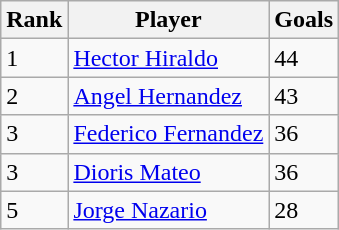<table class="wikitable">
<tr>
<th>Rank</th>
<th>Player</th>
<th>Goals</th>
</tr>
<tr>
<td>1</td>
<td> <a href='#'>Hector Hiraldo</a></td>
<td>44</td>
</tr>
<tr>
<td>2</td>
<td> <a href='#'>Angel Hernandez</a></td>
<td>43</td>
</tr>
<tr>
<td>3</td>
<td> <a href='#'>Federico Fernandez</a></td>
<td>36</td>
</tr>
<tr>
<td>3</td>
<td> <a href='#'>Dioris Mateo</a></td>
<td>36</td>
</tr>
<tr>
<td>5</td>
<td> <a href='#'>Jorge Nazario</a></td>
<td>28</td>
</tr>
</table>
